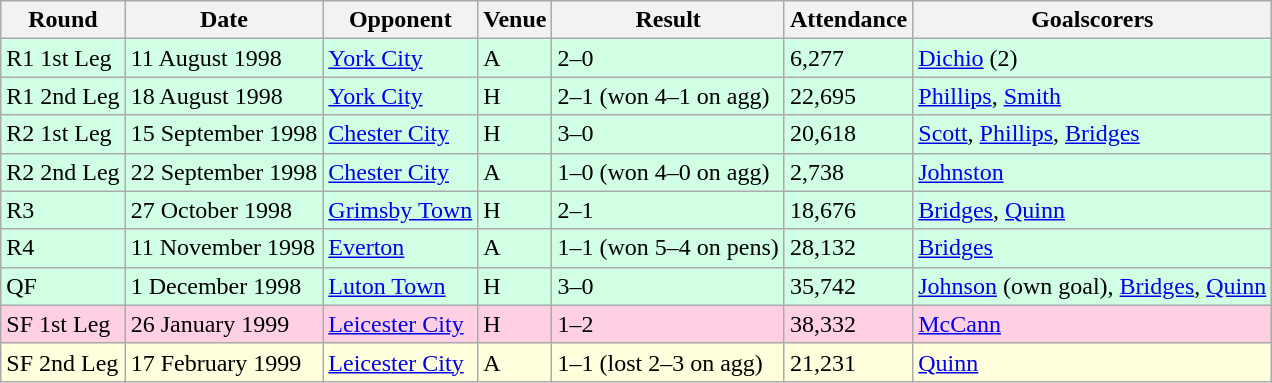<table class="wikitable">
<tr>
<th>Round</th>
<th>Date</th>
<th>Opponent</th>
<th>Venue</th>
<th>Result</th>
<th>Attendance</th>
<th>Goalscorers</th>
</tr>
<tr style="background-color: #d0ffe3;">
<td>R1 1st Leg</td>
<td>11 August 1998</td>
<td><a href='#'>York City</a></td>
<td>A</td>
<td>2–0</td>
<td>6,277</td>
<td><a href='#'>Dichio</a> (2)</td>
</tr>
<tr style="background-color: #d0ffe3;">
<td>R1 2nd Leg</td>
<td>18 August 1998</td>
<td><a href='#'>York City</a></td>
<td>H</td>
<td>2–1 (won 4–1 on agg)</td>
<td>22,695</td>
<td><a href='#'>Phillips</a>, <a href='#'>Smith</a></td>
</tr>
<tr style="background-color: #d0ffe3;">
<td>R2 1st Leg</td>
<td>15 September 1998</td>
<td><a href='#'>Chester City</a></td>
<td>H</td>
<td>3–0</td>
<td>20,618</td>
<td><a href='#'>Scott</a>, <a href='#'>Phillips</a>, <a href='#'>Bridges</a></td>
</tr>
<tr style="background-color: #d0ffe3;">
<td>R2 2nd Leg</td>
<td>22 September 1998</td>
<td><a href='#'>Chester City</a></td>
<td>A</td>
<td>1–0 (won 4–0 on agg)</td>
<td>2,738</td>
<td><a href='#'>Johnston</a></td>
</tr>
<tr style="background-color: #d0ffe3;">
<td>R3</td>
<td>27 October 1998</td>
<td><a href='#'>Grimsby Town</a></td>
<td>H</td>
<td>2–1 </td>
<td>18,676</td>
<td><a href='#'>Bridges</a>, <a href='#'>Quinn</a></td>
</tr>
<tr style="background-color: #d0ffe3;">
<td>R4</td>
<td>11 November 1998</td>
<td><a href='#'>Everton</a></td>
<td>A</td>
<td>1–1 (won 5–4 on pens)</td>
<td>28,132</td>
<td><a href='#'>Bridges</a></td>
</tr>
<tr style="background-color: #d0ffe3;">
<td>QF</td>
<td>1 December 1998</td>
<td><a href='#'>Luton Town</a></td>
<td>H</td>
<td>3–0</td>
<td>35,742</td>
<td><a href='#'>Johnson</a> (own goal), <a href='#'>Bridges</a>, <a href='#'>Quinn</a></td>
</tr>
<tr style="background-color: #ffd0e3;">
<td>SF 1st Leg</td>
<td>26 January 1999</td>
<td><a href='#'>Leicester City</a></td>
<td>H</td>
<td>1–2</td>
<td>38,332</td>
<td><a href='#'>McCann</a></td>
</tr>
<tr style="background-color: #ffffdd;">
<td>SF 2nd Leg</td>
<td>17 February 1999</td>
<td><a href='#'>Leicester City</a></td>
<td>A</td>
<td>1–1 (lost 2–3 on agg)</td>
<td>21,231</td>
<td><a href='#'>Quinn</a></td>
</tr>
</table>
